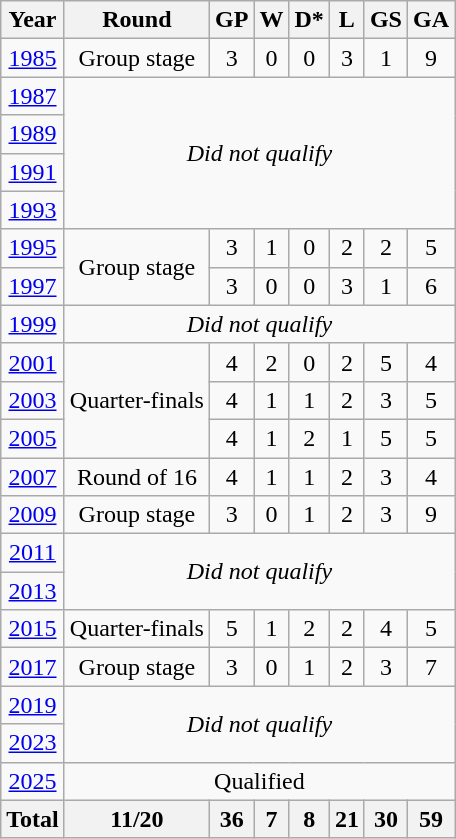<table class="wikitable" style="text-align: center;">
<tr>
<th>Year</th>
<th>Round</th>
<th>GP</th>
<th>W</th>
<th>D*</th>
<th>L</th>
<th>GS</th>
<th>GA</th>
</tr>
<tr>
<td> <a href='#'>1985</a></td>
<td>Group stage</td>
<td>3</td>
<td>0</td>
<td>0</td>
<td>3</td>
<td>1</td>
<td>9</td>
</tr>
<tr>
<td> <a href='#'>1987</a></td>
<td rowspan=4 colspan=7><em>Did not qualify</em></td>
</tr>
<tr>
<td> <a href='#'>1989</a></td>
</tr>
<tr>
<td> <a href='#'>1991</a></td>
</tr>
<tr>
<td> <a href='#'>1993</a></td>
</tr>
<tr>
<td> <a href='#'>1995</a></td>
<td rowspan=2>Group stage</td>
<td>3</td>
<td>1</td>
<td>0</td>
<td>2</td>
<td>2</td>
<td>5</td>
</tr>
<tr>
<td> <a href='#'>1997</a></td>
<td>3</td>
<td>0</td>
<td>0</td>
<td>3</td>
<td>1</td>
<td>6</td>
</tr>
<tr>
<td> <a href='#'>1999</a></td>
<td colspan=7><em>Did not qualify</em></td>
</tr>
<tr>
<td> <a href='#'>2001</a></td>
<td rowspan=3>Quarter-finals</td>
<td>4</td>
<td>2</td>
<td>0</td>
<td>2</td>
<td>5</td>
<td>4</td>
</tr>
<tr>
<td> <a href='#'>2003</a></td>
<td>4</td>
<td>1</td>
<td>1</td>
<td>2</td>
<td>3</td>
<td>5</td>
</tr>
<tr>
<td> <a href='#'>2005</a></td>
<td>4</td>
<td>1</td>
<td>2</td>
<td>1</td>
<td>5</td>
<td>5</td>
</tr>
<tr>
<td> <a href='#'>2007</a></td>
<td>Round of 16</td>
<td>4</td>
<td>1</td>
<td>1</td>
<td>2</td>
<td>3</td>
<td>4</td>
</tr>
<tr>
<td> <a href='#'>2009</a></td>
<td>Group stage</td>
<td>3</td>
<td>0</td>
<td>1</td>
<td>2</td>
<td>3</td>
<td>9</td>
</tr>
<tr>
<td> <a href='#'>2011</a></td>
<td rowspan=2 colspan=7><em>Did not qualify</em></td>
</tr>
<tr>
<td> <a href='#'>2013</a></td>
</tr>
<tr>
<td> <a href='#'>2015</a></td>
<td>Quarter-finals</td>
<td>5</td>
<td>1</td>
<td>2</td>
<td>2</td>
<td>4</td>
<td>5</td>
</tr>
<tr>
<td> <a href='#'>2017</a></td>
<td>Group stage</td>
<td>3</td>
<td>0</td>
<td>1</td>
<td>2</td>
<td>3</td>
<td>7</td>
</tr>
<tr>
<td> <a href='#'>2019</a></td>
<td rowspan=2 colspan=7><em>Did not qualify</em></td>
</tr>
<tr>
<td> <a href='#'>2023</a></td>
</tr>
<tr>
<td> <a href='#'>2025</a></td>
<td colspan=7>Qualified</td>
</tr>
<tr>
<th>Total</th>
<th>11/20</th>
<th>36</th>
<th>7</th>
<th>8</th>
<th>21</th>
<th>30</th>
<th>59</th>
</tr>
</table>
